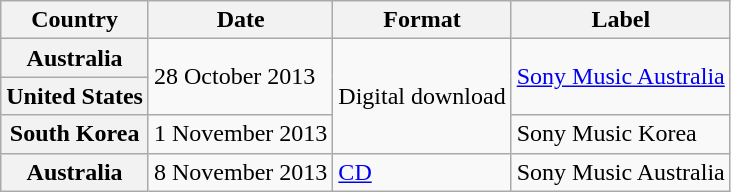<table class="wikitable plainrowheaders">
<tr>
<th scope="col">Country</th>
<th scope="col">Date</th>
<th scope="col">Format</th>
<th scope="col">Label</th>
</tr>
<tr>
<th scope="row">Australia</th>
<td rowspan="2">28 October 2013</td>
<td rowspan="3">Digital download</td>
<td rowspan="2"><a href='#'>Sony Music Australia</a></td>
</tr>
<tr>
<th scope="row">United States</th>
</tr>
<tr>
<th scope="row">South Korea</th>
<td>1 November 2013</td>
<td>Sony Music Korea</td>
</tr>
<tr>
<th scope="row">Australia</th>
<td>8 November 2013</td>
<td><a href='#'>CD</a></td>
<td>Sony Music Australia</td>
</tr>
</table>
